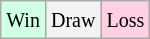<table class="wikitable">
<tr>
<td style="background-color: #d0ffe3;"><small>Win</small></td>
<td style="background-color: #f3f3f3;"><small>Draw</small></td>
<td style="background-color: #ffd0e3;"><small>Loss</small></td>
</tr>
</table>
